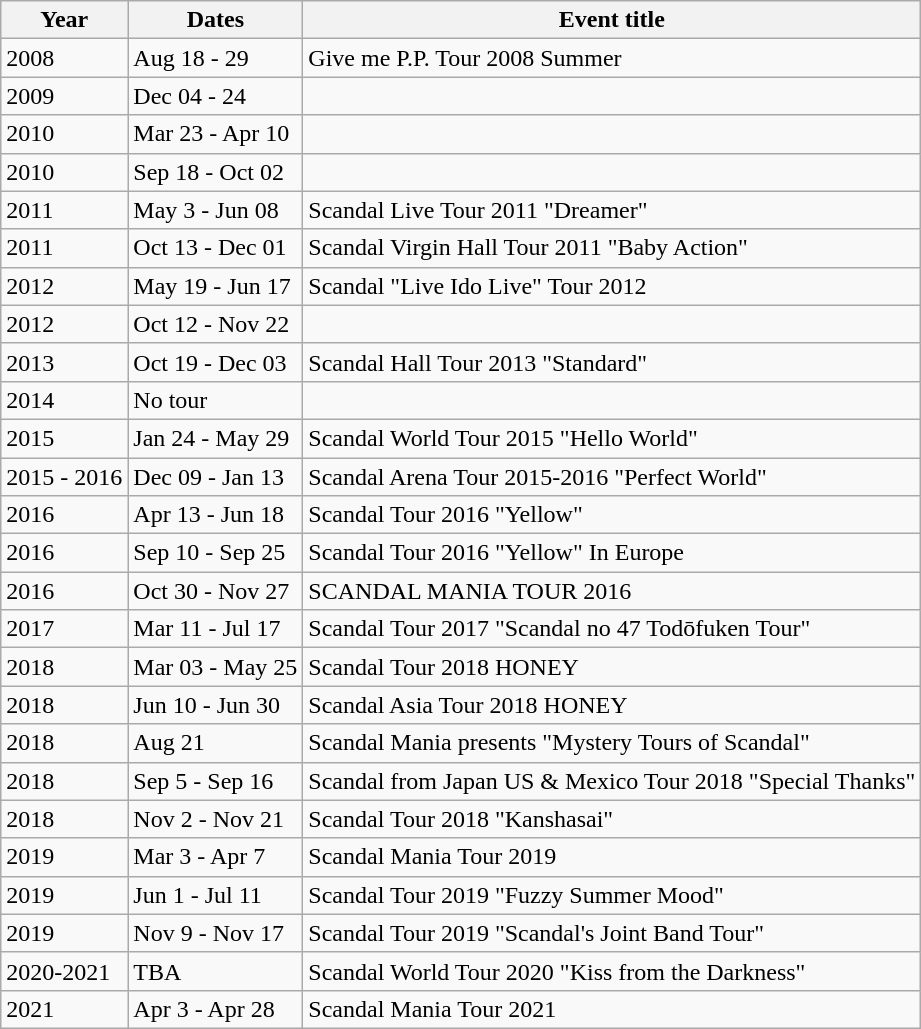<table class="wikitable">
<tr>
<th>Year</th>
<th>Dates</th>
<th>Event title</th>
</tr>
<tr>
<td>2008</td>
<td>Aug 18 - 29</td>
<td>Give me P.P. Tour 2008 Summer</td>
</tr>
<tr>
<td>2009</td>
<td>Dec 04 - 24</td>
<td></td>
</tr>
<tr>
<td>2010</td>
<td>Mar 23 - Apr 10</td>
<td></td>
</tr>
<tr>
<td>2010</td>
<td>Sep 18 - Oct 02</td>
<td></td>
</tr>
<tr>
<td>2011</td>
<td>May 3 - Jun 08</td>
<td>Scandal Live Tour 2011 "Dreamer"</td>
</tr>
<tr>
<td>2011</td>
<td>Oct 13 - Dec 01</td>
<td>Scandal Virgin Hall Tour 2011 "Baby Action"</td>
</tr>
<tr>
<td>2012</td>
<td>May 19 - Jun 17</td>
<td>Scandal "Live Ido Live" Tour 2012</td>
</tr>
<tr>
<td>2012</td>
<td>Oct 12 - Nov 22</td>
<td></td>
</tr>
<tr>
<td>2013</td>
<td>Oct 19 - Dec 03</td>
<td>Scandal Hall Tour 2013 "Standard"</td>
</tr>
<tr>
<td>2014</td>
<td>No tour</td>
<td></td>
</tr>
<tr>
<td>2015</td>
<td>Jan 24 - May 29</td>
<td>Scandal World Tour 2015 "Hello World"</td>
</tr>
<tr>
<td>2015 - 2016</td>
<td>Dec 09 - Jan 13</td>
<td>Scandal Arena Tour 2015-2016 "Perfect World"</td>
</tr>
<tr>
<td>2016</td>
<td>Apr 13 - Jun 18</td>
<td>Scandal Tour 2016 "Yellow"</td>
</tr>
<tr>
<td>2016</td>
<td>Sep 10 - Sep 25</td>
<td>Scandal Tour 2016 "Yellow" In Europe</td>
</tr>
<tr>
<td>2016</td>
<td>Oct 30 - Nov 27</td>
<td>SCANDAL MANIA TOUR 2016</td>
</tr>
<tr>
<td>2017</td>
<td>Mar 11 - Jul 17</td>
<td>Scandal Tour 2017 "Scandal no 47 Todōfuken Tour"</td>
</tr>
<tr>
<td>2018</td>
<td>Mar 03 - May 25</td>
<td>Scandal Tour 2018 HONEY</td>
</tr>
<tr>
<td>2018</td>
<td>Jun 10 - Jun 30</td>
<td>Scandal Asia Tour 2018 HONEY</td>
</tr>
<tr>
<td>2018</td>
<td>Aug 21</td>
<td>Scandal Mania presents "Mystery Tours of Scandal"</td>
</tr>
<tr>
<td>2018</td>
<td>Sep 5 - Sep 16</td>
<td>Scandal from Japan US & Mexico Tour 2018 "Special Thanks"</td>
</tr>
<tr>
<td>2018</td>
<td>Nov 2 - Nov 21</td>
<td>Scandal Tour 2018 "Kanshasai"</td>
</tr>
<tr>
<td>2019</td>
<td>Mar 3 - Apr 7</td>
<td>Scandal Mania Tour 2019</td>
</tr>
<tr>
<td>2019</td>
<td>Jun 1 - Jul 11</td>
<td>Scandal Tour 2019 "Fuzzy Summer Mood"</td>
</tr>
<tr>
<td>2019</td>
<td>Nov 9 - Nov 17</td>
<td>Scandal Tour 2019 "Scandal's Joint Band Tour"</td>
</tr>
<tr>
<td>2020-2021</td>
<td>TBA</td>
<td>Scandal World Tour 2020 "Kiss from the Darkness"</td>
</tr>
<tr>
<td>2021</td>
<td>Apr 3 - Apr 28</td>
<td>Scandal Mania Tour 2021</td>
</tr>
</table>
